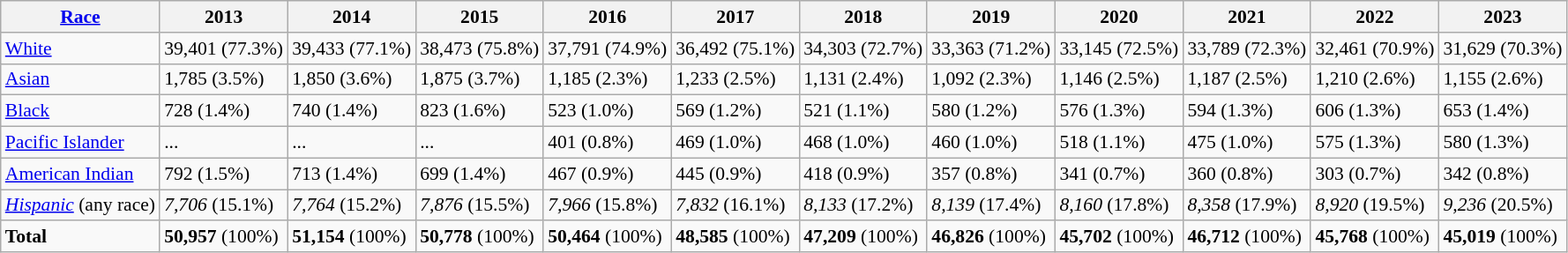<table class="wikitable" style="font-size: 90%;">
<tr>
<th><a href='#'>Race</a></th>
<th>2013</th>
<th>2014</th>
<th>2015</th>
<th>2016</th>
<th>2017</th>
<th>2018</th>
<th>2019</th>
<th>2020</th>
<th>2021</th>
<th>2022</th>
<th>2023</th>
</tr>
<tr>
<td><a href='#'>White</a></td>
<td>39,401 (77.3%)</td>
<td>39,433 (77.1%)</td>
<td>38,473 (75.8%)</td>
<td>37,791 (74.9%)</td>
<td>36,492 (75.1%)</td>
<td>34,303 (72.7%)</td>
<td>33,363 (71.2%)</td>
<td>33,145 (72.5%)</td>
<td>33,789 (72.3%)</td>
<td>32,461 (70.9%)</td>
<td>31,629 (70.3%)</td>
</tr>
<tr>
<td><a href='#'>Asian</a></td>
<td>1,785 (3.5%)</td>
<td>1,850 (3.6%)</td>
<td>1,875 (3.7%)</td>
<td>1,185 (2.3%)</td>
<td>1,233 (2.5%)</td>
<td>1,131 (2.4%)</td>
<td>1,092 (2.3%)</td>
<td>1,146 (2.5%)</td>
<td>1,187 (2.5%)</td>
<td>1,210 (2.6%)</td>
<td>1,155 (2.6%)</td>
</tr>
<tr>
<td><a href='#'>Black</a></td>
<td>728 (1.4%)</td>
<td>740 (1.4%)</td>
<td>823 (1.6%)</td>
<td>523 (1.0%)</td>
<td>569 (1.2%)</td>
<td>521 (1.1%)</td>
<td>580 (1.2%)</td>
<td>576 (1.3%)</td>
<td>594 (1.3%)</td>
<td>606 (1.3%)</td>
<td>653 (1.4%)</td>
</tr>
<tr>
<td><a href='#'>Pacific Islander</a></td>
<td>...</td>
<td>...</td>
<td>...</td>
<td>401 (0.8%)</td>
<td>469 (1.0%)</td>
<td>468 (1.0%)</td>
<td>460 (1.0%)</td>
<td>518 (1.1%)</td>
<td>475 (1.0%)</td>
<td>575 (1.3%)</td>
<td>580 (1.3%)</td>
</tr>
<tr>
<td><a href='#'>American Indian</a></td>
<td>792 (1.5%)</td>
<td>713 (1.4%)</td>
<td>699 (1.4%)</td>
<td>467 (0.9%)</td>
<td>445 (0.9%)</td>
<td>418 (0.9%)</td>
<td>357 (0.8%)</td>
<td>341 (0.7%)</td>
<td>360 (0.8%)</td>
<td>303 (0.7%)</td>
<td>342 (0.8%)</td>
</tr>
<tr>
<td><em><a href='#'>Hispanic</a></em> (any race)</td>
<td><em>7,706</em> (15.1%)</td>
<td><em>7,764</em> (15.2%)</td>
<td><em>7,876</em> (15.5%)</td>
<td><em>7,966</em> (15.8%)</td>
<td><em>7,832</em> (16.1%)</td>
<td><em>8,133</em> (17.2%)</td>
<td><em>8,139</em> (17.4%)</td>
<td><em>8,160</em> (17.8%)</td>
<td><em>8,358</em> (17.9%)</td>
<td><em>8,920</em> (19.5%)</td>
<td><em>9,236</em> (20.5%)</td>
</tr>
<tr>
<td><strong>Total</strong></td>
<td><strong>50,957</strong> (100%)</td>
<td><strong>51,154</strong> (100%)</td>
<td><strong>50,778</strong> (100%)</td>
<td><strong>50,464</strong> (100%)</td>
<td><strong>48,585</strong> (100%)</td>
<td><strong>47,209</strong> (100%)</td>
<td><strong>46,826</strong> (100%)</td>
<td><strong>45,702</strong> (100%)</td>
<td><strong>46,712</strong> (100%)</td>
<td><strong>45,768</strong> (100%)</td>
<td><strong>45,019</strong> (100%)</td>
</tr>
</table>
